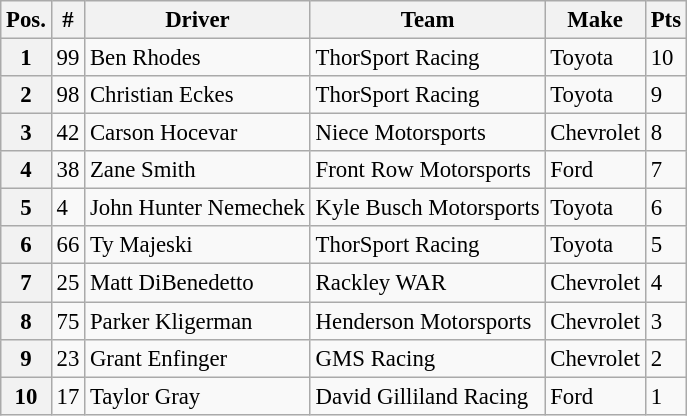<table class="wikitable" style="font-size:95%">
<tr>
<th>Pos.</th>
<th>#</th>
<th>Driver</th>
<th>Team</th>
<th>Make</th>
<th>Pts</th>
</tr>
<tr>
<th>1</th>
<td>99</td>
<td>Ben Rhodes</td>
<td>ThorSport Racing</td>
<td>Toyota</td>
<td>10</td>
</tr>
<tr>
<th>2</th>
<td>98</td>
<td>Christian Eckes</td>
<td>ThorSport Racing</td>
<td>Toyota</td>
<td>9</td>
</tr>
<tr>
<th>3</th>
<td>42</td>
<td>Carson Hocevar</td>
<td>Niece Motorsports</td>
<td>Chevrolet</td>
<td>8</td>
</tr>
<tr>
<th>4</th>
<td>38</td>
<td>Zane Smith</td>
<td>Front Row Motorsports</td>
<td>Ford</td>
<td>7</td>
</tr>
<tr>
<th>5</th>
<td>4</td>
<td>John Hunter Nemechek</td>
<td>Kyle Busch Motorsports</td>
<td>Toyota</td>
<td>6</td>
</tr>
<tr>
<th>6</th>
<td>66</td>
<td>Ty Majeski</td>
<td>ThorSport Racing</td>
<td>Toyota</td>
<td>5</td>
</tr>
<tr>
<th>7</th>
<td>25</td>
<td>Matt DiBenedetto</td>
<td>Rackley WAR</td>
<td>Chevrolet</td>
<td>4</td>
</tr>
<tr>
<th>8</th>
<td>75</td>
<td>Parker Kligerman</td>
<td>Henderson Motorsports</td>
<td>Chevrolet</td>
<td>3</td>
</tr>
<tr>
<th>9</th>
<td>23</td>
<td>Grant Enfinger</td>
<td>GMS Racing</td>
<td>Chevrolet</td>
<td>2</td>
</tr>
<tr>
<th>10</th>
<td>17</td>
<td>Taylor Gray</td>
<td>David Gilliland Racing</td>
<td>Ford</td>
<td>1</td>
</tr>
</table>
